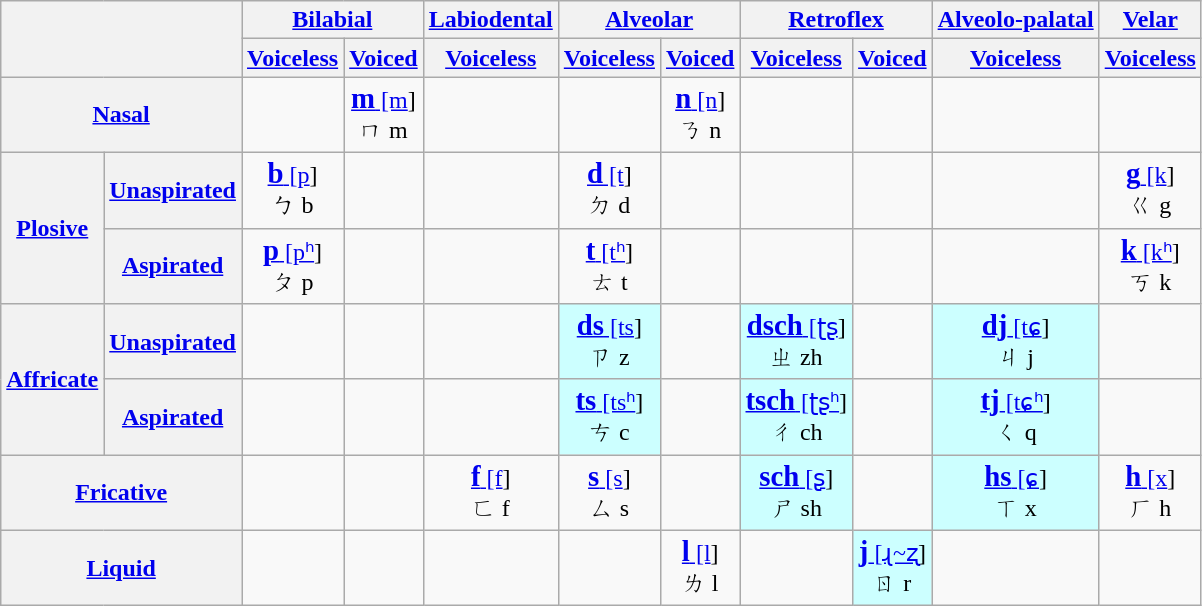<table class=wikitable>
<tr>
<th rowspan=2 colspan=2></th>
<th colspan=2><a href='#'>Bilabial</a></th>
<th><a href='#'>Labiodental</a></th>
<th colspan=2><a href='#'>Alveolar</a></th>
<th colspan=2><a href='#'>Retroflex</a></th>
<th><a href='#'>Alveolo-palatal</a></th>
<th><a href='#'>Velar</a></th>
</tr>
<tr>
<th><a href='#'>Voiceless</a></th>
<th><a href='#'>Voiced</a></th>
<th><a href='#'>Voiceless</a></th>
<th><a href='#'>Voiceless</a></th>
<th><a href='#'>Voiced</a></th>
<th><a href='#'>Voiceless</a></th>
<th><a href='#'>Voiced</a></th>
<th><a href='#'>Voiceless</a></th>
<th><a href='#'>Voiceless</a></th>
</tr>
<tr align=center>
<th colspan=2><a href='#'>Nasal</a></th>
<td></td>
<td><a href='#'><strong><big>m</big></strong> [m</a>]<br>ㄇ m</td>
<td></td>
<td></td>
<td><a href='#'><strong><big>n</big></strong> [n</a>]<br>ㄋ n</td>
<td></td>
<td></td>
<td></td>
<td></td>
</tr>
<tr align=center>
<th rowspan=2><a href='#'>Plosive</a></th>
<th><a href='#'>Unaspirated</a></th>
<td><a href='#'><strong><big>b</big></strong> [p</a>]<br>ㄅ b</td>
<td></td>
<td></td>
<td><a href='#'><strong><big>d</big></strong> [t</a>]<br>ㄉ d</td>
<td></td>
<td></td>
<td></td>
<td></td>
<td><a href='#'><strong><big>g</big></strong> [k</a>]<br>ㄍ g</td>
</tr>
<tr align=center>
<th><a href='#'>Aspirated</a></th>
<td><a href='#'><strong><big>p</big></strong> [pʰ</a>]<br>ㄆ p</td>
<td></td>
<td></td>
<td><a href='#'><strong><big>t</big></strong> [tʰ</a>]<br>ㄊ t</td>
<td></td>
<td></td>
<td></td>
<td></td>
<td><a href='#'><strong><big>k</big></strong> [kʰ</a>]<br>ㄎ k</td>
</tr>
<tr align=center>
<th rowspan=2><a href='#'>Affricate</a></th>
<th><a href='#'>Unaspirated</a></th>
<td></td>
<td></td>
<td></td>
<td style="background:#CFF;"><a href='#'><strong><big>ds</big></strong> [ts</a>]<br>ㄗ z</td>
<td></td>
<td style="background:#CFF;"><a href='#'><strong><big>dsch</big></strong> [ʈʂ</a>]<br>ㄓ zh</td>
<td></td>
<td style="background:#CFF;"><a href='#'><strong><big>dj</big></strong> [tɕ</a>]<br>ㄐ j</td>
<td></td>
</tr>
<tr align=center>
<th><a href='#'>Aspirated</a></th>
<td></td>
<td></td>
<td></td>
<td style="background:#CFF;"><a href='#'><strong><big>ts</big></strong> [tsʰ</a>]<br>ㄘ c</td>
<td></td>
<td style="background:#CFF;"><a href='#'><strong><big>tsch</big></strong> [ʈʂʰ</a>]<br>ㄔ ch</td>
<td></td>
<td style="background:#CFF;"><a href='#'><strong><big>tj</big></strong> [tɕʰ</a>]<br>ㄑ q</td>
<td></td>
</tr>
<tr align=center>
<th colspan=2><a href='#'>Fricative</a></th>
<td></td>
<td></td>
<td><a href='#'><strong><big>f</big></strong> [f</a>]<br>ㄈ f</td>
<td><a href='#'><strong><big>s</big></strong> [s</a>]<br>ㄙ s</td>
<td></td>
<td style="background:#CFF;"><a href='#'><strong><big>sch</big></strong> [ʂ</a>]<br>ㄕ sh</td>
<td></td>
<td style="background:#CFF;"><a href='#'><strong><big>hs</big></strong> [ɕ</a>]<br>ㄒ x</td>
<td><a href='#'><strong><big>h</big></strong> [x</a>]<br>ㄏ h</td>
</tr>
<tr align=center>
<th colspan=2><a href='#'>Liquid</a></th>
<td></td>
<td></td>
<td></td>
<td></td>
<td><a href='#'><strong><big>l</big></strong> [l</a>]<br>ㄌ l</td>
<td></td>
<td style="background:#CFF;"><a href='#'><strong><big>j</big></strong> [ɻ~ʐ</a>]<br>ㄖ r</td>
<td></td>
<td></td>
</tr>
</table>
